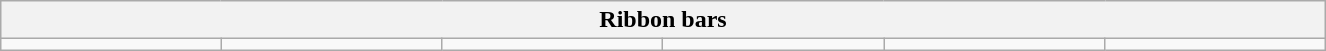<table class=wikitable width=70% style="margin:auto;">
<tr>
<th colspan=6>Ribbon bars</th>
</tr>
<tr>
<td width=16% valign=top align=center></td>
<td width=16% valign=top align=center></td>
<td width=16% valign=top align=center></td>
<td width=16% valign=top align=center></td>
<td width=16% valign=top align=center></td>
<td width=16% valign=top align=center></td>
</tr>
</table>
